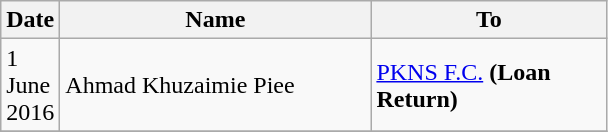<table class="wikitable sortable">
<tr>
<th width= 25>Date</th>
<th width= 200>Name</th>
<th width= 150>To</th>
</tr>
<tr>
<td>1 June 2016</td>
<td> Ahmad Khuzaimie Piee</td>
<td> <a href='#'>PKNS F.C.</a> <strong>(Loan Return)</strong></td>
</tr>
<tr>
</tr>
</table>
